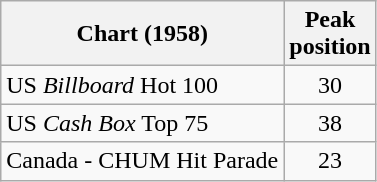<table class="wikitable sortable">
<tr>
<th align="left">Chart (1958)</th>
<th style="text-align:center;">Peak<br>position</th>
</tr>
<tr>
<td align="left">US <em>Billboard</em> Hot 100</td>
<td style="text-align:center;">30</td>
</tr>
<tr>
<td align="left">US <em>Cash Box</em> Top 75</td>
<td style="text-align:center;">38</td>
</tr>
<tr>
<td align="left">Canada - CHUM Hit Parade</td>
<td style="text-align:center;">23</td>
</tr>
</table>
